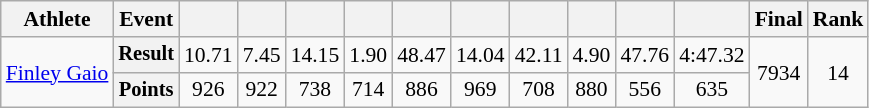<table class=wikitable style=font-size:90%>
<tr>
<th>Athlete</th>
<th>Event</th>
<th></th>
<th></th>
<th></th>
<th></th>
<th></th>
<th></th>
<th></th>
<th></th>
<th></th>
<th></th>
<th>Final</th>
<th>Rank</th>
</tr>
<tr align=center>
<td rowspan=2 style=text-align:left><a href='#'>Finley Gaio</a></td>
<th style=font-size:95%>Result</th>
<td>10.71</td>
<td>7.45</td>
<td>14.15</td>
<td>1.90</td>
<td>48.47</td>
<td>14.04</td>
<td>42.11</td>
<td>4.90</td>
<td>47.76</td>
<td>4:47.32</td>
<td rowspan=2>7934</td>
<td rowspan=2>14</td>
</tr>
<tr align=center>
<th style=font-size:95%>Points</th>
<td>926</td>
<td>922</td>
<td>738</td>
<td>714</td>
<td>886</td>
<td>969</td>
<td>708</td>
<td>880</td>
<td>556</td>
<td>635</td>
</tr>
</table>
